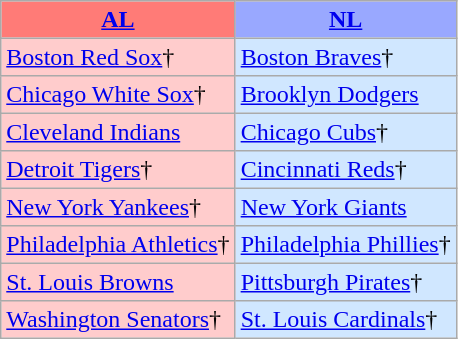<table class="wikitable" style="font-size:100%;line-height:1.1;">
<tr>
<th style="background-color: #FF7B77;"><a href='#'>AL</a></th>
<th style="background-color: #99A8FF;"><a href='#'>NL</a></th>
</tr>
<tr>
<td style="background-color: #FFCCCC;"><a href='#'>Boston Red Sox</a>†</td>
<td style="background-color: #D0E7FF;"><a href='#'>Boston Braves</a>†</td>
</tr>
<tr>
<td style="background-color: #FFCCCC;"><a href='#'>Chicago White Sox</a>†</td>
<td style="background-color: #D0E7FF;"><a href='#'>Brooklyn Dodgers</a></td>
</tr>
<tr>
<td style="background-color: #FFCCCC;"><a href='#'>Cleveland Indians</a></td>
<td style="background-color: #D0E7FF;"><a href='#'>Chicago Cubs</a>†</td>
</tr>
<tr>
<td style="background-color: #FFCCCC;"><a href='#'>Detroit Tigers</a>†</td>
<td style="background-color: #D0E7FF;"><a href='#'>Cincinnati Reds</a>†</td>
</tr>
<tr>
<td style="background-color: #FFCCCC;"><a href='#'>New York Yankees</a>†</td>
<td style="background-color: #D0E7FF;"><a href='#'>New York Giants</a></td>
</tr>
<tr>
<td style="background-color: #FFCCCC;"><a href='#'>Philadelphia Athletics</a>†</td>
<td style="background-color: #D0E7FF;"><a href='#'>Philadelphia Phillies</a>†</td>
</tr>
<tr>
<td style="background-color: #FFCCCC;"><a href='#'>St. Louis Browns</a></td>
<td style="background-color: #D0E7FF;"><a href='#'>Pittsburgh Pirates</a>†</td>
</tr>
<tr>
<td style="background-color: #FFCCCC;"><a href='#'>Washington Senators</a>†</td>
<td style="background-color: #D0E7FF;"><a href='#'>St. Louis Cardinals</a>†</td>
</tr>
</table>
